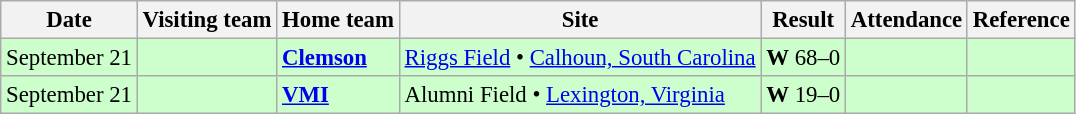<table class="wikitable" style="font-size:95%;">
<tr>
<th>Date</th>
<th>Visiting team</th>
<th>Home team</th>
<th>Site</th>
<th>Result</th>
<th>Attendance</th>
<th class="unsortable">Reference</th>
</tr>
<tr bgcolor=ccffcc>
<td>September 21</td>
<td></td>
<td><strong><a href='#'>Clemson</a></strong></td>
<td><a href='#'>Riggs Field</a> • <a href='#'>Calhoun, South Carolina</a></td>
<td><strong>W</strong> 68–0</td>
<td></td>
<td></td>
</tr>
<tr bgcolor=ccffcc>
<td>September 21</td>
<td></td>
<td><strong><a href='#'>VMI</a></strong></td>
<td>Alumni Field • <a href='#'>Lexington, Virginia</a></td>
<td><strong>W</strong> 19–0</td>
<td></td>
<td></td>
</tr>
</table>
